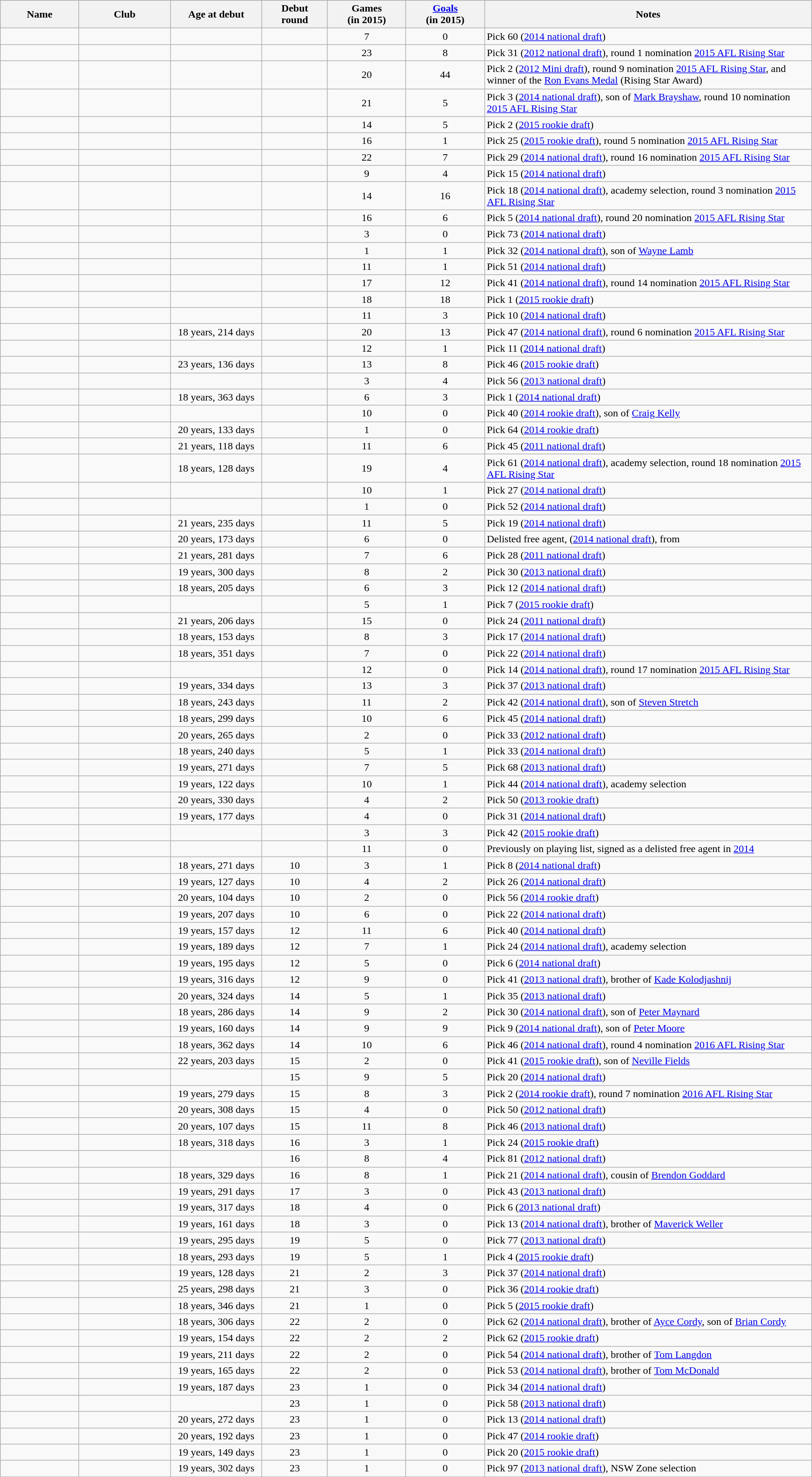<table class="wikitable sortable" style="width:100%; text-align: center;">
<tr style="background:#efefef;">
<th style="width:6%;">Name</th>
<th width=7%>Club</th>
<th style="width:7%;">Age at debut</th>
<th width=5%>Debut<br>round</th>
<th width=6%>Games<br>(in 2015)</th>
<th width=6%><a href='#'>Goals</a><br>(in 2015)</th>
<th style="width:25%;">Notes</th>
</tr>
<tr>
<td align="left"></td>
<td></td>
<td></td>
<td></td>
<td>7</td>
<td>0</td>
<td align="left">Pick 60 (<a href='#'>2014 national draft</a>)</td>
</tr>
<tr>
<td align="left"></td>
<td></td>
<td></td>
<td></td>
<td>23</td>
<td>8</td>
<td align="left">Pick 31 (<a href='#'>2012 national draft</a>), round 1 nomination <a href='#'>2015 AFL Rising Star</a></td>
</tr>
<tr>
<td align="left"></td>
<td></td>
<td></td>
<td></td>
<td>20</td>
<td>44</td>
<td align="left">Pick 2 (<a href='#'>2012 Mini draft</a>), round 9 nomination <a href='#'>2015 AFL Rising Star</a>, and winner of the <a href='#'>Ron Evans Medal</a> (Rising Star Award)</td>
</tr>
<tr>
<td align="left"></td>
<td></td>
<td></td>
<td></td>
<td>21</td>
<td>5</td>
<td align="left">Pick 3 (<a href='#'>2014 national draft</a>), son of <a href='#'>Mark Brayshaw</a>, round 10 nomination <a href='#'>2015 AFL Rising Star</a></td>
</tr>
<tr>
<td align="left"></td>
<td></td>
<td></td>
<td></td>
<td>14</td>
<td>5</td>
<td align="left">Pick 2 (<a href='#'>2015 rookie draft</a>)</td>
</tr>
<tr>
<td align="left"></td>
<td></td>
<td></td>
<td></td>
<td>16</td>
<td>1</td>
<td align="left">Pick 25 (<a href='#'>2015 rookie draft</a>), round 5 nomination <a href='#'>2015 AFL Rising Star</a></td>
</tr>
<tr>
<td align="left"></td>
<td></td>
<td></td>
<td></td>
<td>22</td>
<td>7</td>
<td align="left">Pick 29 (<a href='#'>2014 national draft</a>), round 16 nomination <a href='#'>2015 AFL Rising Star</a></td>
</tr>
<tr>
<td align="left"></td>
<td></td>
<td></td>
<td></td>
<td>9</td>
<td>4</td>
<td align="left">Pick 15 (<a href='#'>2014 national draft</a>)</td>
</tr>
<tr>
<td align="left"></td>
<td></td>
<td></td>
<td></td>
<td>14</td>
<td>16</td>
<td align="left">Pick 18 (<a href='#'>2014 national draft</a>), academy selection, round 3 nomination <a href='#'>2015 AFL Rising Star</a></td>
</tr>
<tr>
<td align="left"></td>
<td></td>
<td></td>
<td></td>
<td>16</td>
<td>6</td>
<td align="left">Pick 5 (<a href='#'>2014 national draft</a>), round 20 nomination <a href='#'>2015 AFL Rising Star</a></td>
</tr>
<tr>
<td align="left"></td>
<td></td>
<td></td>
<td></td>
<td>3</td>
<td>0</td>
<td align="left">Pick 73 (<a href='#'>2014 national draft</a>)</td>
</tr>
<tr>
<td align="left"></td>
<td></td>
<td></td>
<td></td>
<td>1</td>
<td>1</td>
<td align="left">Pick 32 (<a href='#'>2014 national draft</a>), son of <a href='#'>Wayne Lamb</a></td>
</tr>
<tr>
<td align="left"></td>
<td></td>
<td></td>
<td></td>
<td>11</td>
<td>1</td>
<td align="left">Pick 51 (<a href='#'>2014 national draft</a>)</td>
</tr>
<tr>
<td align="left"></td>
<td></td>
<td></td>
<td></td>
<td>17</td>
<td>12</td>
<td align="left">Pick 41 (<a href='#'>2014 national draft</a>), round 14 nomination <a href='#'>2015 AFL Rising Star</a></td>
</tr>
<tr>
<td align="left"></td>
<td></td>
<td></td>
<td></td>
<td>18</td>
<td>18</td>
<td align="left">Pick 1 (<a href='#'>2015 rookie draft</a>)</td>
</tr>
<tr>
<td align="left"></td>
<td></td>
<td></td>
<td></td>
<td>11</td>
<td>3</td>
<td align="left">Pick 10 (<a href='#'>2014 national draft</a>)</td>
</tr>
<tr>
<td align="left"></td>
<td></td>
<td>18 years, 214 days</td>
<td></td>
<td>20</td>
<td>13</td>
<td align="left">Pick 47 (<a href='#'>2014 national draft</a>), round 6 nomination <a href='#'>2015 AFL Rising Star</a></td>
</tr>
<tr>
<td align="left"></td>
<td></td>
<td></td>
<td></td>
<td>12</td>
<td>1</td>
<td align="left">Pick 11 (<a href='#'>2014 national draft</a>)</td>
</tr>
<tr>
<td align="left"></td>
<td></td>
<td>23 years, 136 days</td>
<td></td>
<td>13</td>
<td>8</td>
<td align="left">Pick 46 (<a href='#'>2015 rookie draft</a>)</td>
</tr>
<tr>
<td align="left"></td>
<td></td>
<td></td>
<td></td>
<td>3</td>
<td>4</td>
<td align="left">Pick 56 (<a href='#'>2013 national draft</a>)</td>
</tr>
<tr>
<td align="left"></td>
<td></td>
<td>18 years, 363 days</td>
<td></td>
<td>6</td>
<td>3</td>
<td align="left">Pick 1 (<a href='#'>2014 national draft</a>)</td>
</tr>
<tr>
<td align="left"></td>
<td></td>
<td></td>
<td></td>
<td>10</td>
<td>0</td>
<td align="left">Pick 40 (<a href='#'>2014 rookie draft</a>), son of <a href='#'>Craig Kelly</a></td>
</tr>
<tr>
<td align="left"></td>
<td></td>
<td>20 years, 133 days</td>
<td></td>
<td>1</td>
<td>0</td>
<td align="left">Pick 64 (<a href='#'>2014 rookie draft</a>)</td>
</tr>
<tr>
<td align="left"></td>
<td></td>
<td>21 years, 118 days</td>
<td></td>
<td>11</td>
<td>6</td>
<td align="left">Pick 45 (<a href='#'>2011 national draft</a>)</td>
</tr>
<tr>
<td align="left"></td>
<td></td>
<td>18 years, 128 days</td>
<td></td>
<td>19</td>
<td>4</td>
<td align="left">Pick 61 (<a href='#'>2014 national draft</a>), academy selection, round 18 nomination <a href='#'>2015 AFL Rising Star</a></td>
</tr>
<tr>
<td align="left"></td>
<td></td>
<td></td>
<td></td>
<td>10</td>
<td>1</td>
<td align="left">Pick 27 (<a href='#'>2014 national draft</a>)</td>
</tr>
<tr>
<td align="left"></td>
<td></td>
<td></td>
<td></td>
<td>1</td>
<td>0</td>
<td align="left">Pick 52 (<a href='#'>2014 national draft</a>)</td>
</tr>
<tr>
<td align="left"></td>
<td></td>
<td>21 years, 235 days</td>
<td></td>
<td>11</td>
<td>5</td>
<td align="left">Pick 19 (<a href='#'>2014 national draft</a>)</td>
</tr>
<tr>
<td align="left"></td>
<td></td>
<td>20 years, 173 days</td>
<td></td>
<td>6</td>
<td>0</td>
<td align="left">Delisted free agent, (<a href='#'>2014 national draft</a>), from </td>
</tr>
<tr>
<td align="left"></td>
<td></td>
<td>21 years, 281 days</td>
<td></td>
<td>7</td>
<td>6</td>
<td align="left">Pick 28 (<a href='#'>2011 national draft</a>)</td>
</tr>
<tr>
<td align="left"></td>
<td></td>
<td>19 years, 300 days</td>
<td></td>
<td>8</td>
<td>2</td>
<td align="left">Pick 30 (<a href='#'>2013 national draft</a>)</td>
</tr>
<tr>
<td align="left"></td>
<td></td>
<td>18 years, 205 days</td>
<td></td>
<td>6</td>
<td>3</td>
<td align="left">Pick 12 (<a href='#'>2014 national draft</a>)</td>
</tr>
<tr>
<td align="left"></td>
<td></td>
<td></td>
<td></td>
<td>5</td>
<td>1</td>
<td align="left">Pick 7 (<a href='#'>2015 rookie draft</a>)</td>
</tr>
<tr>
<td align="left"></td>
<td></td>
<td>21 years, 206 days</td>
<td></td>
<td>15</td>
<td>0</td>
<td align="left">Pick 24 (<a href='#'>2011 national draft</a>)</td>
</tr>
<tr>
<td align="left"></td>
<td></td>
<td>18 years, 153 days</td>
<td></td>
<td>8</td>
<td>3</td>
<td align="left">Pick 17 (<a href='#'>2014 national draft</a>)</td>
</tr>
<tr>
<td align="left"></td>
<td></td>
<td>18 years, 351 days</td>
<td></td>
<td>7</td>
<td>0</td>
<td align="left">Pick 22 (<a href='#'>2014 national draft</a>)</td>
</tr>
<tr>
<td align="left"></td>
<td></td>
<td></td>
<td></td>
<td>12</td>
<td>0</td>
<td align="left">Pick 14 (<a href='#'>2014 national draft</a>), round 17 nomination <a href='#'>2015 AFL Rising Star</a></td>
</tr>
<tr>
<td align="left"></td>
<td></td>
<td>19 years, 334 days</td>
<td></td>
<td>13</td>
<td>3</td>
<td align="left">Pick 37 (<a href='#'>2013 national draft</a>)</td>
</tr>
<tr>
<td align="left"></td>
<td></td>
<td>18 years, 243 days</td>
<td></td>
<td>11</td>
<td>2</td>
<td align="left">Pick 42 (<a href='#'>2014 national draft</a>), son of <a href='#'>Steven Stretch</a></td>
</tr>
<tr>
<td align="left"></td>
<td></td>
<td>18 years, 299 days</td>
<td></td>
<td>10</td>
<td>6</td>
<td align="left">Pick 45 (<a href='#'>2014 national draft</a>)</td>
</tr>
<tr>
<td align="left"></td>
<td></td>
<td>20 years, 265 days</td>
<td></td>
<td>2</td>
<td>0</td>
<td align="left">Pick 33 (<a href='#'>2012 national draft</a>)</td>
</tr>
<tr>
<td align="left"></td>
<td></td>
<td>18 years, 240 days</td>
<td></td>
<td>5</td>
<td>1</td>
<td align="left">Pick 33 (<a href='#'>2014 national draft</a>)</td>
</tr>
<tr>
<td align="left"></td>
<td></td>
<td>19 years, 271 days</td>
<td></td>
<td>7</td>
<td>5</td>
<td align="left">Pick 68 (<a href='#'>2013 national draft</a>)</td>
</tr>
<tr>
<td align="left"></td>
<td></td>
<td>19 years, 122 days</td>
<td></td>
<td>10</td>
<td>1</td>
<td align="left">Pick 44 (<a href='#'>2014 national draft</a>), academy selection</td>
</tr>
<tr>
<td align="left"></td>
<td></td>
<td>20 years, 330 days</td>
<td></td>
<td>4</td>
<td>2</td>
<td align="left">Pick 50 (<a href='#'>2013 rookie draft</a>)</td>
</tr>
<tr>
<td align="left"></td>
<td></td>
<td>19 years, 177 days</td>
<td></td>
<td>4</td>
<td>0</td>
<td align="left">Pick 31 (<a href='#'>2014 national draft</a>)</td>
</tr>
<tr>
<td align="left"></td>
<td></td>
<td></td>
<td></td>
<td>3</td>
<td>3</td>
<td align="left">Pick 42 (<a href='#'>2015 rookie draft</a>)</td>
</tr>
<tr>
<td align="left"></td>
<td></td>
<td></td>
<td></td>
<td>11</td>
<td>0</td>
<td align="left">Previously on  playing list, signed as a delisted free agent in <a href='#'>2014</a></td>
</tr>
<tr>
<td align="left"></td>
<td></td>
<td>18 years, 271 days</td>
<td>10</td>
<td>3</td>
<td>1</td>
<td align="left">Pick 8 (<a href='#'>2014 national draft</a>)</td>
</tr>
<tr>
<td align="left"></td>
<td></td>
<td>19 years, 127 days</td>
<td>10</td>
<td>4</td>
<td>2</td>
<td align="left">Pick 26 (<a href='#'>2014 national draft</a>)</td>
</tr>
<tr>
<td align="left"></td>
<td></td>
<td>20 years, 104 days</td>
<td>10</td>
<td>2</td>
<td>0</td>
<td align="left">Pick 56 (<a href='#'>2014 rookie draft</a>)</td>
</tr>
<tr>
<td align="left"></td>
<td></td>
<td>19 years, 207 days</td>
<td>10</td>
<td>6</td>
<td>0</td>
<td align="left">Pick 22 (<a href='#'>2014 national draft</a>)</td>
</tr>
<tr>
<td align="left"></td>
<td></td>
<td>19 years, 157 days</td>
<td>12</td>
<td>11</td>
<td>6</td>
<td align="left">Pick 40 (<a href='#'>2014 national draft</a>)</td>
</tr>
<tr>
<td align="left"></td>
<td></td>
<td>19 years, 189 days</td>
<td>12</td>
<td>7</td>
<td>1</td>
<td align="left">Pick 24 (<a href='#'>2014 national draft</a>), academy selection</td>
</tr>
<tr>
<td align="left"></td>
<td></td>
<td>19 years, 195 days</td>
<td>12</td>
<td>5</td>
<td>0</td>
<td align="left">Pick 6 (<a href='#'>2014 national draft</a>)</td>
</tr>
<tr>
<td align="left"></td>
<td></td>
<td>19 years, 316 days</td>
<td>12</td>
<td>9</td>
<td>0</td>
<td align="left">Pick 41 (<a href='#'>2013 national draft</a>), brother of <a href='#'>Kade Kolodjashnij</a></td>
</tr>
<tr>
<td align="left"></td>
<td></td>
<td>20 years, 324 days</td>
<td>14</td>
<td>5</td>
<td>1</td>
<td align="left">Pick 35 (<a href='#'>2013 national draft</a>)</td>
</tr>
<tr>
<td align="left"></td>
<td></td>
<td>18 years, 286 days</td>
<td>14</td>
<td>9</td>
<td>2</td>
<td align="left">Pick 30 (<a href='#'>2014 national draft</a>), son of <a href='#'>Peter Maynard</a></td>
</tr>
<tr>
<td align="left"></td>
<td></td>
<td>19 years, 160 days</td>
<td>14</td>
<td>9</td>
<td>9</td>
<td align="left">Pick 9 (<a href='#'>2014 national draft</a>), son of <a href='#'>Peter Moore</a></td>
</tr>
<tr>
<td align="left"></td>
<td></td>
<td>18 years, 362 days</td>
<td>14</td>
<td>10</td>
<td>6</td>
<td align="left">Pick 46 (<a href='#'>2014 national draft</a>), round 4 nomination <a href='#'>2016 AFL Rising Star</a></td>
</tr>
<tr>
<td align="left"></td>
<td></td>
<td>22 years, 203 days</td>
<td>15</td>
<td>2</td>
<td>0</td>
<td align="left">Pick 41 (<a href='#'>2015 rookie draft</a>), son of <a href='#'>Neville Fields</a></td>
</tr>
<tr>
<td align="left"></td>
<td></td>
<td></td>
<td>15</td>
<td>9</td>
<td>5</td>
<td align="left">Pick 20 (<a href='#'>2014 national draft</a>)</td>
</tr>
<tr>
<td align="left"></td>
<td></td>
<td>19 years, 279 days</td>
<td>15</td>
<td>8</td>
<td>3</td>
<td align="left">Pick 2 (<a href='#'>2014 rookie draft</a>), round 7 nomination <a href='#'>2016 AFL Rising Star</a></td>
</tr>
<tr>
<td align="left"></td>
<td></td>
<td>20 years, 308 days</td>
<td>15</td>
<td>4</td>
<td>0</td>
<td align="left">Pick 50 (<a href='#'>2012 national draft</a>)</td>
</tr>
<tr>
<td align="left"></td>
<td></td>
<td>20 years, 107 days</td>
<td>15</td>
<td>11</td>
<td>8</td>
<td align="left">Pick 46 (<a href='#'>2013 national draft</a>)</td>
</tr>
<tr>
<td align="left"></td>
<td></td>
<td>18 years, 318 days</td>
<td>16</td>
<td>3</td>
<td>1</td>
<td align="left">Pick 24 (<a href='#'>2015 rookie draft</a>)</td>
</tr>
<tr>
<td align="left"></td>
<td></td>
<td></td>
<td>16</td>
<td>8</td>
<td>4</td>
<td align="left">Pick 81 (<a href='#'>2012 national draft</a>)</td>
</tr>
<tr>
<td align="left"></td>
<td></td>
<td>18 years, 329 days</td>
<td>16</td>
<td>8</td>
<td>1</td>
<td align="left">Pick 21 (<a href='#'>2014 national draft</a>), cousin of <a href='#'>Brendon Goddard</a></td>
</tr>
<tr>
<td align="left"></td>
<td></td>
<td>19 years, 291 days</td>
<td>17</td>
<td>3</td>
<td>0</td>
<td align="left">Pick 43 (<a href='#'>2013 national draft</a>)</td>
</tr>
<tr>
<td align="left"></td>
<td></td>
<td>19 years, 317 days</td>
<td>18</td>
<td>4</td>
<td>0</td>
<td align="left">Pick 6 (<a href='#'>2013 national draft</a>)</td>
</tr>
<tr>
<td align="left"></td>
<td></td>
<td>19 years, 161 days</td>
<td>18</td>
<td>3</td>
<td>0</td>
<td align="left">Pick 13 (<a href='#'>2014 national draft</a>), brother of <a href='#'>Maverick Weller</a></td>
</tr>
<tr>
<td align="left"></td>
<td></td>
<td>19 years, 295 days</td>
<td>19</td>
<td>5</td>
<td>0</td>
<td align="left">Pick 77 (<a href='#'>2013 national draft</a>)</td>
</tr>
<tr>
<td align="left"></td>
<td></td>
<td>18 years, 293 days</td>
<td>19</td>
<td>5</td>
<td>1</td>
<td align="left">Pick 4 (<a href='#'>2015 rookie draft</a>)</td>
</tr>
<tr>
<td align="left"></td>
<td></td>
<td>19 years, 128 days</td>
<td>21</td>
<td>2</td>
<td>3</td>
<td align="left">Pick 37 (<a href='#'>2014 national draft</a>)</td>
</tr>
<tr>
<td align="left"></td>
<td></td>
<td>25 years, 298 days</td>
<td>21</td>
<td>3</td>
<td>0</td>
<td align="left">Pick 36 (<a href='#'>2014 rookie draft</a>)</td>
</tr>
<tr>
<td align="left"></td>
<td></td>
<td>18 years, 346 days</td>
<td>21</td>
<td>1</td>
<td>0</td>
<td align="left">Pick 5 (<a href='#'>2015 rookie draft</a>)</td>
</tr>
<tr>
<td align="left"></td>
<td></td>
<td>18 years, 306 days</td>
<td>22</td>
<td>2</td>
<td>0</td>
<td align="left">Pick 62 (<a href='#'>2014 national draft</a>), brother of <a href='#'>Ayce Cordy</a>, son of <a href='#'>Brian Cordy</a></td>
</tr>
<tr>
<td align="left"></td>
<td></td>
<td>19 years, 154 days</td>
<td>22</td>
<td>2</td>
<td>2</td>
<td align="left">Pick 62 (<a href='#'>2015 rookie draft</a>)</td>
</tr>
<tr>
<td align="left"></td>
<td></td>
<td>19 years, 211 days</td>
<td>22</td>
<td>2</td>
<td>0</td>
<td align="left">Pick 54 (<a href='#'>2014 national draft</a>), brother of <a href='#'>Tom Langdon</a></td>
</tr>
<tr>
<td align="left"></td>
<td></td>
<td>19 years, 165 days</td>
<td>22</td>
<td>2</td>
<td>0</td>
<td align="left">Pick 53 (<a href='#'>2014 national draft</a>), brother of <a href='#'>Tom McDonald</a></td>
</tr>
<tr>
<td align="left"></td>
<td></td>
<td>19 years, 187 days</td>
<td>23</td>
<td>1</td>
<td>0</td>
<td align="left">Pick 34 (<a href='#'>2014 national draft</a>)</td>
</tr>
<tr>
<td align="left"></td>
<td></td>
<td></td>
<td>23</td>
<td>1</td>
<td>0</td>
<td align="left">Pick 58 (<a href='#'>2013 national draft</a>)</td>
</tr>
<tr>
<td align="left"></td>
<td></td>
<td>20 years, 272 days</td>
<td>23</td>
<td>1</td>
<td>0</td>
<td align="left">Pick 13 (<a href='#'>2014 national draft</a>)</td>
</tr>
<tr>
<td align="left"></td>
<td></td>
<td>20 years, 192 days</td>
<td>23</td>
<td>1</td>
<td>0</td>
<td align="left">Pick 47 (<a href='#'>2014 rookie draft</a>)</td>
</tr>
<tr>
<td align="left"></td>
<td></td>
<td>19 years, 149 days</td>
<td>23</td>
<td>1</td>
<td>0</td>
<td align="left">Pick 20 (<a href='#'>2015 rookie draft</a>)</td>
</tr>
<tr>
<td align="left"></td>
<td></td>
<td>19 years, 302 days</td>
<td>23</td>
<td>1</td>
<td>0</td>
<td align="left">Pick 97 (<a href='#'>2013 national draft</a>), NSW Zone selection</td>
</tr>
</table>
